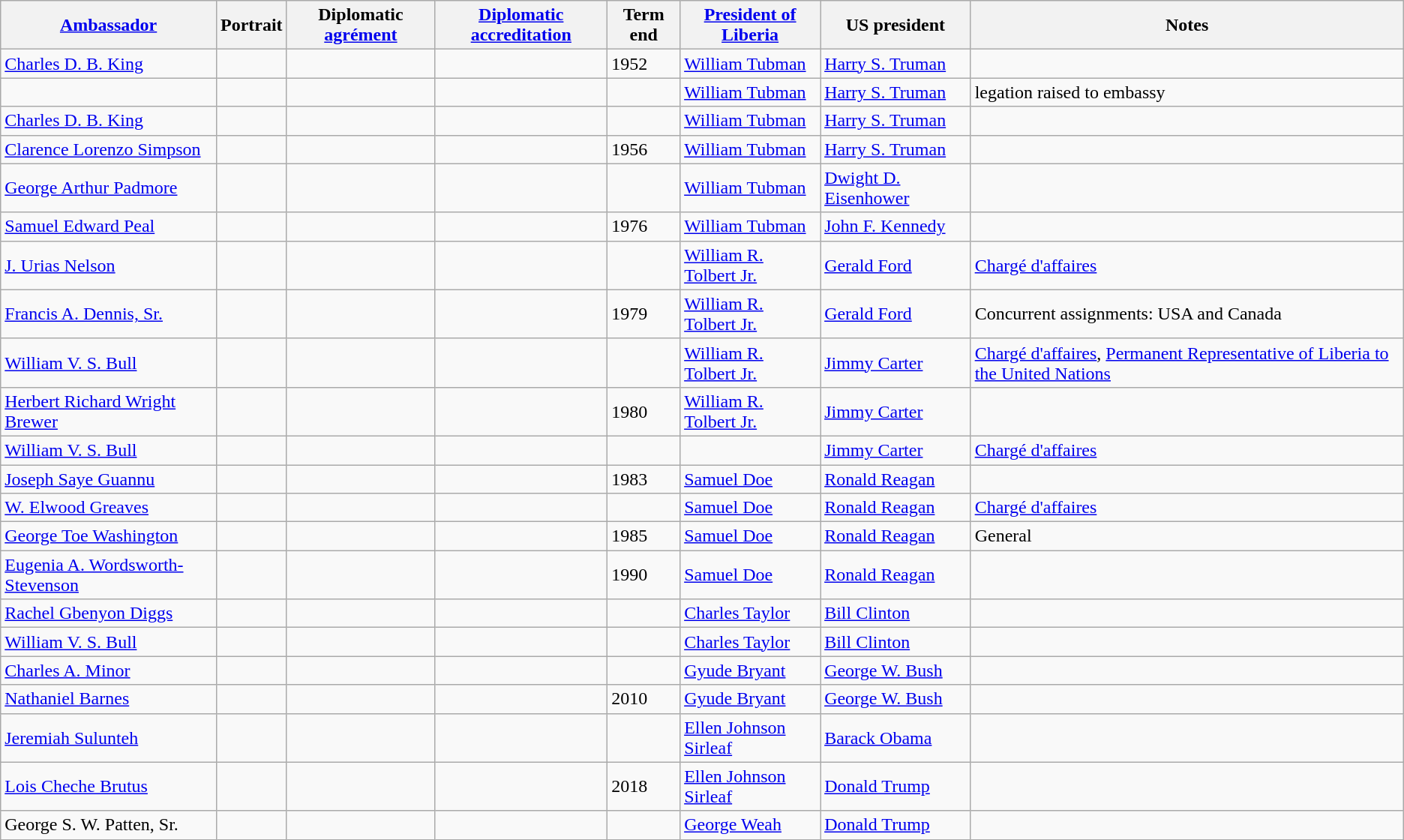<table class="wikitable sortable">
<tr>
<th><a href='#'>Ambassador</a></th>
<th class="unsortable">Portrait</th>
<th>Diplomatic <a href='#'>agrément</a></th>
<th><a href='#'>Diplomatic accreditation</a></th>
<th>Term end</th>
<th><a href='#'>President of Liberia</a></th>
<th>US president</th>
<th>Notes</th>
</tr>
<tr>
<td><a href='#'>Charles D. B. King</a></td>
<td></td>
<td></td>
<td></td>
<td>1952</td>
<td><a href='#'>William Tubman</a></td>
<td><a href='#'>Harry S. Truman</a></td>
<td></td>
</tr>
<tr>
<td></td>
<td></td>
<td></td>
<td></td>
<td></td>
<td><a href='#'>William Tubman</a></td>
<td><a href='#'>Harry S. Truman</a></td>
<td>legation raised to embassy</td>
</tr>
<tr>
<td><a href='#'>Charles D. B. King</a></td>
<td></td>
<td></td>
<td></td>
<td></td>
<td><a href='#'>William Tubman</a></td>
<td><a href='#'>Harry S. Truman</a></td>
<td></td>
</tr>
<tr>
<td><a href='#'>Clarence Lorenzo Simpson</a></td>
<td></td>
<td></td>
<td></td>
<td>1956</td>
<td><a href='#'>William Tubman</a></td>
<td><a href='#'>Harry S. Truman</a></td>
<td></td>
</tr>
<tr>
<td><a href='#'>George Arthur Padmore</a></td>
<td></td>
<td></td>
<td></td>
<td></td>
<td><a href='#'>William Tubman</a></td>
<td><a href='#'>Dwight D. Eisenhower</a></td>
<td></td>
</tr>
<tr>
<td><a href='#'>Samuel Edward Peal</a></td>
<td></td>
<td></td>
<td></td>
<td>1976</td>
<td><a href='#'>William Tubman</a></td>
<td><a href='#'>John F. Kennedy</a></td>
<td></td>
</tr>
<tr>
<td><a href='#'>J. Urias Nelson</a></td>
<td></td>
<td></td>
<td></td>
<td></td>
<td><a href='#'>William R. Tolbert Jr.</a></td>
<td><a href='#'>Gerald Ford</a></td>
<td><a href='#'>Chargé d'affaires</a></td>
</tr>
<tr>
<td><a href='#'>Francis A. Dennis, Sr.</a></td>
<td></td>
<td></td>
<td></td>
<td>1979</td>
<td><a href='#'>William R. Tolbert Jr.</a></td>
<td><a href='#'>Gerald Ford</a></td>
<td>Concurrent assignments: USA and Canada</td>
</tr>
<tr>
<td><a href='#'>William V. S. Bull</a></td>
<td></td>
<td></td>
<td></td>
<td></td>
<td><a href='#'>William R. Tolbert Jr.</a></td>
<td><a href='#'>Jimmy Carter</a></td>
<td><a href='#'>Chargé d'affaires</a>, <a href='#'>Permanent Representative of Liberia to the United Nations</a></td>
</tr>
<tr>
<td><a href='#'>Herbert Richard Wright Brewer</a></td>
<td></td>
<td></td>
<td></td>
<td>1980</td>
<td><a href='#'>William R. Tolbert Jr.</a></td>
<td><a href='#'>Jimmy Carter</a></td>
<td></td>
</tr>
<tr>
<td><a href='#'>William V. S. Bull</a></td>
<td></td>
<td></td>
<td></td>
<td></td>
<td></td>
<td><a href='#'>Jimmy Carter</a></td>
<td><a href='#'>Chargé d'affaires</a></td>
</tr>
<tr>
<td><a href='#'>Joseph Saye Guannu</a></td>
<td></td>
<td></td>
<td></td>
<td>1983</td>
<td><a href='#'>Samuel Doe</a></td>
<td><a href='#'>Ronald Reagan</a></td>
<td></td>
</tr>
<tr>
<td><a href='#'>W. Elwood Greaves</a></td>
<td></td>
<td></td>
<td></td>
<td></td>
<td><a href='#'>Samuel Doe</a></td>
<td><a href='#'>Ronald Reagan</a></td>
<td><a href='#'>Chargé d'affaires</a></td>
</tr>
<tr>
<td><a href='#'>George Toe Washington</a></td>
<td></td>
<td></td>
<td></td>
<td>1985</td>
<td><a href='#'>Samuel Doe</a></td>
<td><a href='#'>Ronald Reagan</a></td>
<td>General</td>
</tr>
<tr>
<td><a href='#'>Eugenia A. Wordsworth-Stevenson </a></td>
<td></td>
<td></td>
<td></td>
<td>1990</td>
<td><a href='#'>Samuel Doe</a></td>
<td><a href='#'>Ronald Reagan</a></td>
<td></td>
</tr>
<tr>
<td><a href='#'>Rachel Gbenyon Diggs</a></td>
<td></td>
<td></td>
<td></td>
<td></td>
<td><a href='#'>Charles Taylor</a></td>
<td><a href='#'>Bill Clinton</a></td>
<td></td>
</tr>
<tr>
<td><a href='#'>William V. S. Bull</a></td>
<td></td>
<td></td>
<td></td>
<td></td>
<td><a href='#'>Charles Taylor</a></td>
<td><a href='#'>Bill Clinton</a></td>
<td></td>
</tr>
<tr>
<td><a href='#'>Charles A. Minor</a></td>
<td></td>
<td></td>
<td></td>
<td></td>
<td><a href='#'>Gyude Bryant</a></td>
<td><a href='#'>George W. Bush</a></td>
<td></td>
</tr>
<tr>
<td><a href='#'>Nathaniel Barnes</a></td>
<td></td>
<td></td>
<td></td>
<td>2010</td>
<td><a href='#'>Gyude Bryant</a></td>
<td><a href='#'>George W. Bush</a></td>
<td></td>
</tr>
<tr>
<td><a href='#'>Jeremiah Sulunteh</a></td>
<td></td>
<td></td>
<td></td>
<td></td>
<td><a href='#'>Ellen Johnson Sirleaf</a></td>
<td><a href='#'>Barack Obama</a></td>
<td></td>
</tr>
<tr>
<td><a href='#'>Lois Cheche Brutus</a></td>
<td></td>
<td></td>
<td></td>
<td>2018</td>
<td><a href='#'>Ellen Johnson Sirleaf</a></td>
<td><a href='#'>Donald Trump</a></td>
<td></td>
</tr>
<tr>
<td>George S. W. Patten, Sr.</td>
<td></td>
<td></td>
<td></td>
<td></td>
<td><a href='#'>George Weah</a></td>
<td><a href='#'>Donald Trump</a></td>
<td></td>
</tr>
</table>
